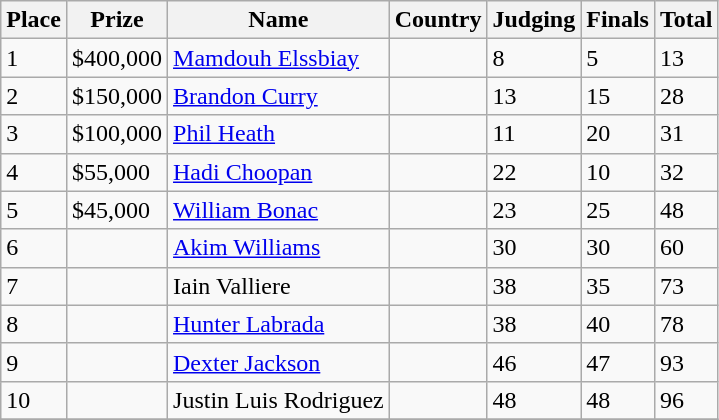<table class="wikitable sortable">
<tr>
<th>Place</th>
<th>Prize</th>
<th>Name</th>
<th>Country</th>
<th>Judging</th>
<th>Finals</th>
<th>Total</th>
</tr>
<tr>
<td>1</td>
<td>$400,000</td>
<td><a href='#'>Mamdouh Elssbiay</a></td>
<td></td>
<td>8</td>
<td>5</td>
<td>13</td>
</tr>
<tr>
<td>2</td>
<td>$150,000</td>
<td><a href='#'>Brandon Curry</a></td>
<td></td>
<td>13</td>
<td>15</td>
<td>28</td>
</tr>
<tr>
<td>3</td>
<td>$100,000</td>
<td><a href='#'>Phil Heath</a></td>
<td></td>
<td>11</td>
<td>20</td>
<td>31</td>
</tr>
<tr>
<td>4</td>
<td>$55,000</td>
<td><a href='#'>Hadi Choopan</a></td>
<td></td>
<td>22</td>
<td>10</td>
<td>32</td>
</tr>
<tr>
<td>5</td>
<td>$45,000</td>
<td><a href='#'>William Bonac</a></td>
<td></td>
<td>23</td>
<td>25</td>
<td>48</td>
</tr>
<tr>
<td>6</td>
<td></td>
<td><a href='#'>Akim Williams</a></td>
<td></td>
<td>30</td>
<td>30</td>
<td>60</td>
</tr>
<tr>
<td>7</td>
<td></td>
<td>Iain Valliere</td>
<td></td>
<td>38</td>
<td>35</td>
<td>73</td>
</tr>
<tr>
<td>8</td>
<td></td>
<td><a href='#'>Hunter Labrada</a></td>
<td></td>
<td>38</td>
<td>40</td>
<td>78</td>
</tr>
<tr>
<td>9</td>
<td></td>
<td><a href='#'>Dexter Jackson</a></td>
<td></td>
<td>46</td>
<td>47</td>
<td>93</td>
</tr>
<tr>
<td>10</td>
<td></td>
<td>Justin Luis Rodriguez</td>
<td></td>
<td>48</td>
<td>48</td>
<td>96</td>
</tr>
<tr>
</tr>
</table>
